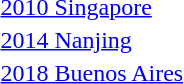<table>
<tr>
<td><a href='#'>2010 Singapore</a><br></td>
<td></td>
<td></td>
<td></td>
</tr>
<tr>
<td><a href='#'>2014 Nanjing</a><br></td>
<td></td>
<td></td>
<td></td>
</tr>
<tr>
<td><a href='#'>2018 Buenos Aires</a><br></td>
<td></td>
<td></td>
<td></td>
</tr>
</table>
